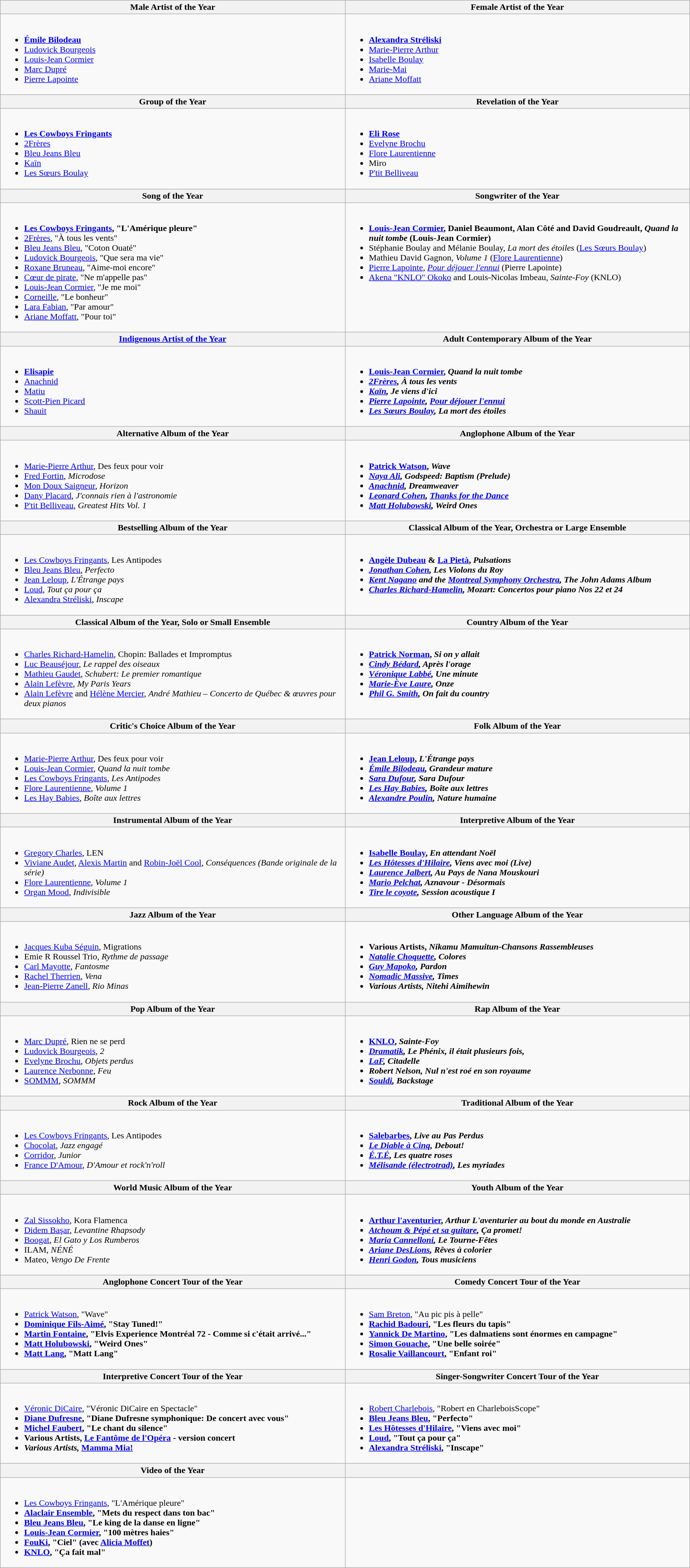<table class=wikitable style="width:100%">
<tr>
<th style="width:50%">Male Artist of the Year</th>
<th style="width:50%">Female Artist of the Year</th>
</tr>
<tr>
<td valign="top"><br><ul><li> <strong><a href='#'>Émile Bilodeau</a></strong></li><li><a href='#'>Ludovick Bourgeois</a></li><li><a href='#'>Louis-Jean Cormier</a></li><li><a href='#'>Marc Dupré</a></li><li><a href='#'>Pierre Lapointe</a></li></ul></td>
<td valign="top"><br><ul><li> <strong><a href='#'>Alexandra Stréliski</a></strong></li><li><a href='#'>Marie-Pierre Arthur</a></li><li><a href='#'>Isabelle Boulay</a></li><li><a href='#'>Marie-Mai</a></li><li><a href='#'>Ariane Moffatt</a></li></ul></td>
</tr>
<tr>
<th style="width:50%">Group of the Year</th>
<th style="width:50%">Revelation of the Year</th>
</tr>
<tr>
<td valign="top"><br><ul><li> <strong><a href='#'>Les Cowboys Fringants</a></strong></li><li><a href='#'>2Frères</a></li><li><a href='#'>Bleu Jeans Bleu</a></li><li><a href='#'>Kaïn</a></li><li><a href='#'>Les Sœurs Boulay</a></li></ul></td>
<td valign="top"><br><ul><li> <strong><a href='#'>Eli Rose</a></strong></li><li><a href='#'>Evelyne Brochu</a></li><li><a href='#'>Flore Laurentienne</a></li><li>Miro</li><li><a href='#'>P'tit Belliveau</a></li></ul></td>
</tr>
<tr>
<th style="width:50%">Song of the Year</th>
<th style="width:50%">Songwriter of the Year</th>
</tr>
<tr>
<td valign="top"><br><ul><li> <strong><a href='#'>Les Cowboys Fringants</a>, "L'Amérique pleure"</strong></li><li><a href='#'>2Frères</a>, "À tous les vents"</li><li><a href='#'>Bleu Jeans Bleu</a>, "Coton Ouaté"</li><li><a href='#'>Ludovick Bourgeois</a>, "Que sera ma vie"</li><li><a href='#'>Roxane Bruneau</a>, "Aime-moi encore"</li><li><a href='#'>Cœur de pirate</a>, "Ne m'appelle pas"</li><li><a href='#'>Louis-Jean Cormier</a>, "Je me moi"</li><li><a href='#'>Corneille</a>, "Le bonheur"</li><li><a href='#'>Lara Fabian</a>, "Par amour"</li><li><a href='#'>Ariane Moffatt</a>, "Pour toi"</li></ul></td>
<td valign="top"><br><ul><li> <strong><a href='#'>Louis-Jean Cormier</a>, Daniel Beaumont, Alan Côté and David Goudreault, <em>Quand la nuit tombe</em> (Louis-Jean Cormier)</strong></li><li>Stéphanie Boulay and Mélanie Boulay, <em>La mort des étoiles</em> (<a href='#'>Les Sœurs Boulay</a>)</li><li>Mathieu David Gagnon, <em>Volume 1</em> (<a href='#'>Flore Laurentienne</a>)</li><li><a href='#'>Pierre Lapointe</a>, <em><a href='#'>Pour déjouer l'ennui</a></em> (Pierre Lapointe)</li><li><a href='#'>Akena "KNLO" Okoko</a> and Louis-Nicolas Imbeau, <em>Sainte-Foy</em> (KNLO)</li></ul></td>
</tr>
<tr>
<th style="width:50%"><a href='#'>Indigenous Artist of the Year</a></th>
<th style="width:50%">Adult Contemporary Album of the Year</th>
</tr>
<tr>
<td valign="top"><br><ul><li> <strong><a href='#'>Elisapie</a></strong></li><li><a href='#'>Anachnid</a></li><li><a href='#'>Matiu</a></li><li><a href='#'>Scott-Pien Picard</a></li><li><a href='#'>Shauit</a></li></ul></td>
<td valign="top"><br><ul><li> <strong><a href='#'>Louis-Jean Cormier</a>, <em>Quand la nuit tombe<strong><em></li><li><a href='#'>2Frères</a>, </em>À tous les vents<em></li><li><a href='#'>Kaïn</a>, </em>Je viens d'ici<em></li><li><a href='#'>Pierre Lapointe</a>, </em><a href='#'>Pour déjouer l'ennui</a><em></li><li><a href='#'>Les Sœurs Boulay</a>, </em>La mort des étoiles<em></li></ul></td>
</tr>
<tr>
<th style="width:50%">Alternative Album of the Year</th>
<th style="width:50%">Anglophone Album of the Year</th>
</tr>
<tr>
<td valign="top"><br><ul><li> </strong><a href='#'>Marie-Pierre Arthur</a>, </em>Des feux pour voir</em></strong></li><li><a href='#'>Fred Fortin</a>, <em>Microdose</em></li><li><a href='#'>Mon Doux Saigneur</a>, <em>Horizon</em></li><li><a href='#'>Dany Placard</a>, <em>J'connais rien à l'astronomie</em></li><li><a href='#'>P'tit Belliveau</a>, <em>Greatest Hits Vol. 1</em></li></ul></td>
<td valign="top"><br><ul><li> <strong><a href='#'>Patrick Watson</a>, <em>Wave<strong><em></li><li><a href='#'>Naya Ali</a>, </em>Godspeed: Baptism (Prelude)<em></li><li><a href='#'>Anachnid</a>, </em>Dreamweaver<em></li><li><a href='#'>Leonard Cohen</a>, </em><a href='#'>Thanks for the Dance</a><em></li><li><a href='#'>Matt Holubowski</a>, </em>Weird Ones<em></li></ul></td>
</tr>
<tr>
<th style="width:50%">Bestselling Album of the Year</th>
<th style="width:50%">Classical Album of the Year, Orchestra or Large Ensemble</th>
</tr>
<tr>
<td valign="top"><br><ul><li> </strong><a href='#'>Les Cowboys Fringants</a>, </em>Les Antipodes</em></strong></li><li><a href='#'>Bleu Jeans Bleu</a>, <em>Perfecto</em></li><li><a href='#'>Jean Leloup</a>, <em>L'Étrange pays</em></li><li><a href='#'>Loud</a>, <em>Tout ça pour ça</em></li><li><a href='#'>Alexandra Stréliski</a>, <em>Inscape</em></li></ul></td>
<td valign="top"><br><ul><li> <strong><a href='#'>Angèle Dubeau</a> & <a href='#'>La Pietà</a>, <em>Pulsations<strong><em></li><li><a href='#'>Jonathan Cohen</a>, </em>Les Violons du Roy<em></li><li><a href='#'>Kent Nagano</a> and the <a href='#'>Montreal Symphony Orchestra</a>, </em>The John Adams Album<em></li><li><a href='#'>Charles Richard-Hamelin</a>, </em>Mozart: Concertos pour piano Nos 22 et 24<em></li></ul></td>
</tr>
<tr>
<th style="width:50%">Classical Album of the Year, Solo or Small Ensemble</th>
<th style="width:50%">Country Album of the Year</th>
</tr>
<tr>
<td valign="top"><br><ul><li> </strong><a href='#'>Charles Richard-Hamelin</a>, </em>Chopin: Ballades et Impromptus</em></strong></li><li><a href='#'>Luc Beauséjour</a>, <em>Le rappel des oiseaux</em></li><li><a href='#'>Mathieu Gaudet</a>, <em>Schubert: Le premier romantique</em></li><li><a href='#'>Alain Lefèvre</a>, <em>My Paris Years</em></li><li><a href='#'>Alain Lefèvre</a> and <a href='#'>Hélène Mercier</a>, <em>André Mathieu – Concerto de Québec & œuvres pour deux pianos</em></li></ul></td>
<td valign="top"><br><ul><li> <strong><a href='#'>Patrick Norman</a>, <em>Si on y allait<strong><em></li><li><a href='#'>Cindy Bédard</a>, </em>Après l'orage<em></li><li><a href='#'>Véronique Labbé</a>, </em>Une minute<em></li><li><a href='#'>Marie-Ève Laure</a>, </em>Onze<em></li><li><a href='#'>Phil G. Smith</a>, </em>On fait du country<em></li></ul></td>
</tr>
<tr>
<th style="width:50%">Critic's Choice Album of the Year</th>
<th style="width:50%">Folk Album of the Year</th>
</tr>
<tr>
<td valign="top"><br><ul><li> </strong><a href='#'>Marie-Pierre Arthur</a>, </em>Des feux pour voir</em></strong></li><li><a href='#'>Louis-Jean Cormier</a>, <em>Quand la nuit tombe</em></li><li><a href='#'>Les Cowboys Fringants</a>, <em>Les Antipodes</em></li><li><a href='#'>Flore Laurentienne</a>, <em>Volume 1</em></li><li><a href='#'>Les Hay Babies</a>, <em>Boîte aux lettres</em></li></ul></td>
<td valign="top"><br><ul><li> <strong><a href='#'>Jean Leloup</a>, <em>L'Étrange pays<strong><em></li><li><a href='#'>Émile Bilodeau</a>, </em>Grandeur mature<em></li><li><a href='#'>Sara Dufour</a>, </em>Sara Dufour<em></li><li><a href='#'>Les Hay Babies</a>, </em>Boîte aux lettres<em></li><li><a href='#'>Alexandre Poulin</a>, </em>Nature humaine<em></li></ul></td>
</tr>
<tr>
<th style="width:50%">Instrumental Album of the Year</th>
<th style="width:50%">Interpretive Album of the Year</th>
</tr>
<tr>
<td valign="top"><br><ul><li> </strong><a href='#'>Gregory Charles</a>, </em>LEN</em></strong></li><li><a href='#'>Viviane Audet</a>, <a href='#'>Alexis Martin</a> and <a href='#'>Robin-Joël Cool</a>, <em>Conséquences (Bande originale de la série)</em></li><li><a href='#'>Flore Laurentienne</a>, <em>Volume 1</em></li><li><a href='#'>Organ Mood</a>, <em>Indivisible</em></li></ul></td>
<td valign="top"><br><ul><li> <strong><a href='#'>Isabelle Boulay</a>, <em>En attendant Noël<strong><em></li><li><a href='#'>Les Hôtesses d'Hilaire</a>, </em>Viens avec moi (Live)<em></li><li><a href='#'>Laurence Jalbert</a>, </em>Au Pays de Nana Mouskouri<em></li><li><a href='#'>Mario Pelchat</a>, </em>Aznavour - Désormais<em></li><li><a href='#'>Tire le coyote</a>, </em>Session acoustique I<em></li></ul></td>
</tr>
<tr>
<th style="width:50%">Jazz Album of the Year</th>
<th style="width:50%">Other Language Album of the Year</th>
</tr>
<tr>
<td valign="top"><br><ul><li> </strong><a href='#'>Jacques Kuba Séguin</a>, </em>Migrations</em></strong></li><li>Emie R Roussel Trio, <em>Rythme de passage</em></li><li><a href='#'>Carl Mayotte</a>, <em>Fantosme</em></li><li><a href='#'>Rachel Therrien</a>, <em>Vena</em></li><li><a href='#'>Jean-Pierre Zanell</a>, <em>Rio Minas</em></li></ul></td>
<td valign="top"><br><ul><li> <strong>Various Artists, <em>Nikamu Mamuitun-Chansons Rassembleuses<strong><em></li><li><a href='#'>Natalie Choquette</a>, </em>Colores<em></li><li><a href='#'>Guy Mapoko</a>, </em>Pardon<em></li><li><a href='#'>Nomadic Massive</a>, </em>Times<em></li><li>Various Artists, </em>Nitehi Aimihewin<em></li></ul></td>
</tr>
<tr>
<th style="width:50%">Pop Album of the Year</th>
<th style="width:50%">Rap Album of the Year</th>
</tr>
<tr>
<td valign="top"><br><ul><li> </strong><a href='#'>Marc Dupré</a>, </em>Rien ne se perd</em></strong></li><li><a href='#'>Ludovick Bourgeois</a>, <em>2</em></li><li><a href='#'>Evelyne Brochu</a>, <em>Objets perdus</em></li><li><a href='#'>Laurence Nerbonne</a>, <em>Feu</em></li><li><a href='#'>SOMMM</a>, <em>SOMMM</em></li></ul></td>
<td valign="top"><br><ul><li> <strong><a href='#'>KNLO</a>, <em>Sainte-Foy<strong><em></li><li><a href='#'>Dramatik</a>, </em>Le Phénix, il était plusieurs fois,<em></li><li><a href='#'>LaF</a>, </em>Citadelle<em></li><li>Robert Nelson, </em>Nul n'est roé en son royaume<em></li><li><a href='#'>Souldi</a>, </em>Backstage<em></li></ul></td>
</tr>
<tr>
<th style="width:50%">Rock Album of the Year</th>
<th style="width:50%">Traditional Album of the Year</th>
</tr>
<tr>
<td valign="top"><br><ul><li> </strong><a href='#'>Les Cowboys Fringants</a>, </em>Les Antipodes</em></strong></li><li><a href='#'>Chocolat</a>, <em>Jazz engagé</em></li><li><a href='#'>Corridor</a>, <em>Junior</em></li><li><a href='#'>France D'Amour</a>, <em>D'Amour et rock'n'roll</em></li></ul></td>
<td valign="top"><br><ul><li> <strong><a href='#'>Salebarbes</a>, <em>Live au Pas Perdus<strong><em></li><li><a href='#'>Le Diable à Cinq</a>, </em>Debout!<em></li><li><a href='#'>É.T.É</a>, </em>Les quatre roses<em></li><li><a href='#'>Mélisande (électrotrad)</a>, </em>Les myriades<em></li></ul></td>
</tr>
<tr>
<th style="width:50%">World Music Album of the Year</th>
<th style="width:50%">Youth Album of the Year</th>
</tr>
<tr>
<td valign="top"><br><ul><li> </strong><a href='#'>Zal Sissokho</a>, </em>Kora Flamenca</em></strong></li><li><a href='#'>Didem Başar</a>, <em>Levantine Rhapsody</em></li><li><a href='#'>Boogat</a>, <em>El Gato y Los Rumberos</em></li><li>ILAM, <em>NÉNÉ</em></li><li>Mateo, <em>Vengo De Frente</em></li></ul></td>
<td valign="top"><br><ul><li> <strong><a href='#'>Arthur l'aventurier</a>, <em>Arthur L'aventurier au bout du monde en Australie<strong><em></li><li><a href='#'>Atchoum & Pépé et sa guitare</a>, </em>Ça promet!<em></li><li><a href='#'>Maria Cannelloni</a>, </em>Le Tourne-Fêtes<em></li><li><a href='#'>Ariane DesLions</a>, </em>Rêves à colorier<em></li><li><a href='#'>Henri Godon</a>, </em>Tous musiciens<em></li></ul></td>
</tr>
<tr>
<th style="width:50%">Anglophone Concert Tour of the Year</th>
<th style="width:50%">Comedy Concert Tour of the Year</th>
</tr>
<tr>
<td valign="top"><br><ul><li> </strong><a href='#'>Patrick Watson</a>, "Wave"<strong></li><li><a href='#'>Dominique Fils-Aimé</a>, "Stay Tuned!"</li><li><a href='#'>Martin Fontaine</a>, "Elvis Experience Montréal 72 - Comme si c'était arrivé..."</li><li><a href='#'>Matt Holubowski</a>, "Weird Ones"</li><li><a href='#'>Matt Lang</a>, "Matt Lang"</li></ul></td>
<td valign="top"><br><ul><li> </strong><a href='#'>Sam Breton</a>, "Au pic pis à pelle"<strong></li><li><a href='#'>Rachid Badouri</a>, "Les fleurs du tapis"</li><li><a href='#'>Yannick De Martino</a>, "Les dalmatiens sont énormes en campagne"</li><li><a href='#'>Simon Gouache</a>, "Une belle soirée"</li><li><a href='#'>Rosalie Vaillancourt</a>, "Enfant roi"</li></ul></td>
</tr>
<tr>
<th style="width:50%">Interpretive Concert Tour of the Year</th>
<th style="width:50%">Singer-Songwriter Concert Tour of the Year</th>
</tr>
<tr>
<td valign="top"><br><ul><li> </strong><a href='#'>Véronic DiCaire</a>, "Véronic DiCaire en Spectacle"<strong></li><li><a href='#'>Diane Dufresne</a>, "Diane Dufresne symphonique: De concert avec vous"</li><li><a href='#'>Michel Faubert</a>, "Le chant du silence"</li><li>Various Artists, </em><a href='#'>Le Fantôme de l'Opéra</a> - version concert<em></li><li>Various Artists, </em><a href='#'>Mamma Mia!</a><em></li></ul></td>
<td valign="top"><br><ul><li> </strong><a href='#'>Robert Charlebois</a>, "Robert en CharleboisScope"<strong></li><li><a href='#'>Bleu Jeans Bleu</a>, "Perfecto"</li><li><a href='#'>Les Hôtesses d'Hilaire</a>, "Viens avec moi"</li><li><a href='#'>Loud</a>, "Tout ça pour ça"</li><li><a href='#'>Alexandra Stréliski</a>, "Inscape"</li></ul></td>
</tr>
<tr>
<th style="width:50%">Video of the Year</th>
<th style="width:50%"></th>
</tr>
<tr>
<td valign="top"><br><ul><li> </strong><a href='#'>Les Cowboys Fringants</a>, "L'Amérique pleure"<strong></li><li><a href='#'>Alaclair Ensemble</a>, "Mets du respect dans ton bac"</li><li><a href='#'>Bleu Jeans Bleu</a>, "Le king de la danse en ligne"</li><li><a href='#'>Louis-Jean Cormier</a>, "100 mètres haies"</li><li><a href='#'>FouKi</a>, "Ciel" (avec <a href='#'>Alicia Moffet</a>)</li><li><a href='#'>KNLO</a>, "Ça fait mal"</li></ul></td>
</tr>
</table>
